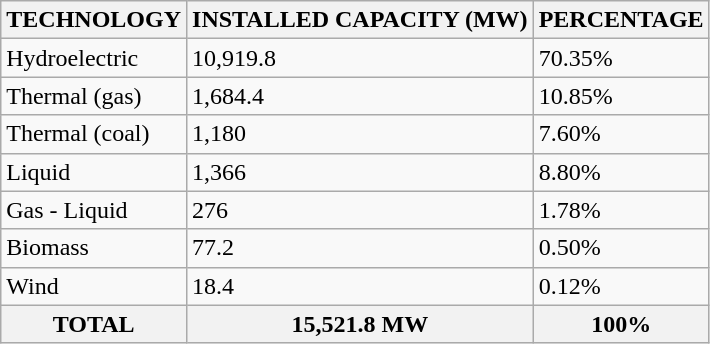<table class="wikitable">
<tr>
<th>TECHNOLOGY</th>
<th>INSTALLED CAPACITY (MW)</th>
<th>PERCENTAGE</th>
</tr>
<tr>
<td>Hydroelectric</td>
<td>10,919.8</td>
<td>70.35%</td>
</tr>
<tr>
<td>Thermal (gas)</td>
<td>1,684.4</td>
<td>10.85%</td>
</tr>
<tr>
<td>Thermal (coal)</td>
<td>1,180</td>
<td>7.60%</td>
</tr>
<tr>
<td>Liquid</td>
<td>1,366</td>
<td>8.80%</td>
</tr>
<tr>
<td>Gas - Liquid</td>
<td>276</td>
<td>1.78%</td>
</tr>
<tr>
<td>Biomass</td>
<td>77.2</td>
<td>0.50%</td>
</tr>
<tr>
<td>Wind</td>
<td>18.4</td>
<td>0.12%</td>
</tr>
<tr>
<th>TOTAL</th>
<th>15,521.8 MW</th>
<th>100%</th>
</tr>
</table>
